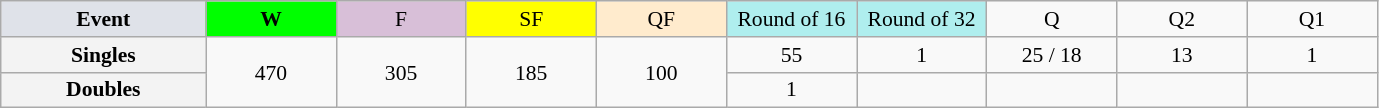<table class="wikitable" style="font-size:90%; text-align:center;">
<tr>
<td style="width:130px; background:#dfe2e9;"><strong>Event</strong></td>
<td style="width:80px; background:lime;"><strong>W</strong></td>
<td style="width:80px; background:thistle;">F</td>
<td style="width:80px; background:#ffff00;">SF</td>
<td style="width:80px; background:#ffebcd;">QF</td>
<td style="width:80px; background:#afeeee;">Round of 16</td>
<td style="width:80px; background:#afeeee;">Round of 32</td>
<td style="width:80px;">Q</td>
<td style="width:80px;">Q2</td>
<td style="width:80px;">Q1</td>
</tr>
<tr>
<th style="background:#f3f3f3;">Singles</th>
<td rowspan="2">470</td>
<td rowspan="2">305</td>
<td rowspan="2">185</td>
<td rowspan="2">100</td>
<td>55</td>
<td>1</td>
<td>25 / 18</td>
<td>13</td>
<td>1</td>
</tr>
<tr>
<th style="background:#f3f3f3;">Doubles</th>
<td>1</td>
<td></td>
<td></td>
<td></td>
<td></td>
</tr>
</table>
